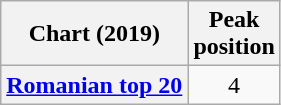<table class="wikitable plainrowheaders" style="text-align:center">
<tr>
<th>Chart (2019)</th>
<th>Peak<br>position</th>
</tr>
<tr>
<th scope="row"><a href='#'>Romanian top 20</a></th>
<td>4</td>
</tr>
</table>
